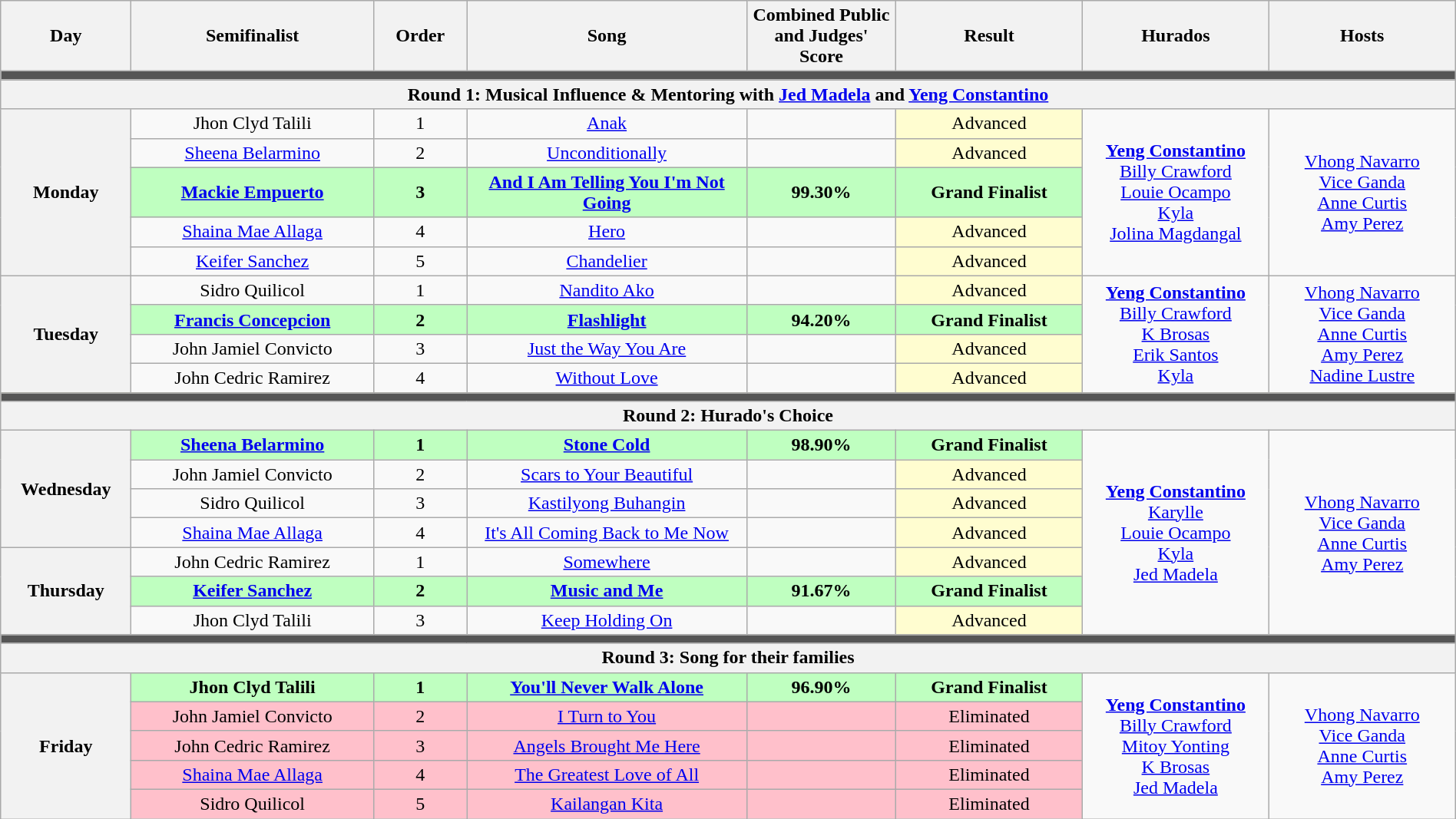<table class="wikitable" style="text-align:center; width:100%;">
<tr>
<th width="07%">Day</th>
<th width="13%">Semifinalist</th>
<th width="05%">Order</th>
<th width="15%">Song</th>
<th width="08%">Combined Public and Judges' Score</th>
<th width="10%">Result</th>
<th width="10%">Hurados</th>
<th width="10%">Hosts</th>
</tr>
<tr>
<th colspan="8" style="background:#555;"></th>
</tr>
<tr>
<th colspan="8">Round 1: Musical Influence & Mentoring with <a href='#'>Jed Madela</a> and <a href='#'>Yeng Constantino</a></th>
</tr>
<tr>
<th rowspan="5">Monday<br></th>
<td>Jhon Clyd Talili</td>
<td>1</td>
<td><a href='#'>Anak</a></td>
<td></td>
<td style="background:#FFFDD0">Advanced</td>
<td rowspan="5"><strong><a href='#'>Yeng Constantino</a></strong><br><a href='#'>Billy Crawford</a><br><a href='#'>Louie Ocampo</a><br><a href='#'>Kyla</a><br><a href='#'>Jolina Magdangal</a></td>
<td rowspan="5"><a href='#'>Vhong Navarro</a><br><a href='#'>Vice Ganda</a><br><a href='#'>Anne Curtis</a><br><a href='#'>Amy Perez</a></td>
</tr>
<tr>
<td><a href='#'>Sheena Belarmino</a></td>
<td>2</td>
<td><a href='#'>Unconditionally</a></td>
<td></td>
<td style="background:#FFFDD0">Advanced</td>
</tr>
<tr>
<td style="background:#BFFFC0;"><strong><a href='#'>Mackie Empuerto</a></strong></td>
<td style="background:#BFFFC0;"><strong>3</strong></td>
<td style="background:#BFFFC0;"><strong><a href='#'>And I Am Telling You I'm Not Going</a></strong></td>
<td style="background:#BFFFC0;"><strong>99.30%</strong></td>
<td style="background:#BFFFC0;"><strong>Grand Finalist</strong></td>
</tr>
<tr>
<td><a href='#'>Shaina Mae Allaga</a></td>
<td>4</td>
<td><a href='#'>Hero</a></td>
<td></td>
<td style="background:#FFFDD0">Advanced</td>
</tr>
<tr>
<td><a href='#'>Keifer Sanchez</a></td>
<td>5</td>
<td><a href='#'>Chandelier</a></td>
<td></td>
<td style="background:#FFFDD0">Advanced</td>
</tr>
<tr>
<th rowspan="4">Tuesday<br></th>
<td>Sidro Quilicol</td>
<td>1</td>
<td><a href='#'>Nandito Ako</a></td>
<td></td>
<td style="background:#FFFDD0">Advanced</td>
<td rowspan="4"><strong><a href='#'>Yeng Constantino</a></strong><br><a href='#'>Billy Crawford</a><br><a href='#'>K Brosas</a><br><a href='#'>Erik Santos</a><br><a href='#'>Kyla</a></td>
<td rowspan="4"><a href='#'>Vhong Navarro</a><br><a href='#'>Vice Ganda</a><br><a href='#'>Anne Curtis</a><br><a href='#'>Amy Perez</a><br><a href='#'>Nadine Lustre</a></td>
</tr>
<tr>
<td style="background:#BFFFC0;"><strong><a href='#'>Francis Concepcion</a></strong></td>
<td style="background:#BFFFC0;"><strong>2</strong></td>
<td style="background:#BFFFC0;"><a href='#'><strong>Flashlight</strong></a></td>
<td style="background:#BFFFC0;"><strong>94.20%</strong></td>
<td style="background:#BFFFC0;"><strong>Grand Finalist</strong></td>
</tr>
<tr>
<td>John Jamiel Convicto</td>
<td>3</td>
<td><a href='#'>Just the Way You Are</a></td>
<td></td>
<td style="background:#FFFDD0">Advanced</td>
</tr>
<tr>
<td>John Cedric Ramirez</td>
<td>4</td>
<td><a href='#'>Without Love</a></td>
<td></td>
<td style="background:#FFFDD0">Advanced</td>
</tr>
<tr style="background:#FFFDD0">
<th colspan="8" style="background:#555;"></th>
</tr>
<tr>
<th colspan="8">Round 2: Hurado's Choice</th>
</tr>
<tr>
<th rowspan="4">Wednesday<br></th>
<td style="background:#BFFFC0;"><strong><a href='#'>Sheena Belarmino</a></strong></td>
<td style="background:#BFFFC0;"><strong>1</strong></td>
<td style="background:#BFFFC0;"><a href='#'><strong>Stone Cold</strong></a></td>
<td style="background:#BFFFC0;"><strong>98.90%</strong></td>
<td style="background:#BFFFC0;"><strong>Grand Finalist</strong></td>
<td rowspan="7"><strong><a href='#'>Yeng Constantino</a></strong><br><a href='#'>Karylle</a><br><a href='#'>Louie Ocampo</a><br><a href='#'>Kyla</a><br><a href='#'>Jed Madela</a></td>
<td rowspan="7"><a href='#'>Vhong Navarro</a><br><a href='#'>Vice Ganda</a><br><a href='#'>Anne Curtis</a><br><a href='#'>Amy Perez</a></td>
</tr>
<tr>
<td>John Jamiel Convicto</td>
<td>2</td>
<td><a href='#'>Scars to Your Beautiful</a></td>
<td></td>
<td style="background:#FFFDD0">Advanced</td>
</tr>
<tr>
<td>Sidro Quilicol</td>
<td>3</td>
<td><a href='#'>Kastilyong Buhangin</a></td>
<td></td>
<td style="background:#FFFDD0">Advanced</td>
</tr>
<tr>
<td><a href='#'>Shaina Mae Allaga</a></td>
<td>4</td>
<td><a href='#'>It's All Coming Back to Me Now</a></td>
<td></td>
<td style="background:#FFFDD0">Advanced</td>
</tr>
<tr>
<th rowspan="3">Thursday<br></th>
<td>John Cedric Ramirez</td>
<td>1</td>
<td><a href='#'>Somewhere</a></td>
<td></td>
<td style="background:#FFFDD0">Advanced</td>
</tr>
<tr style="background:#BFFFC0;">
<td><a href='#'><strong>Keifer Sanchez</strong></a></td>
<td><strong>2</strong></td>
<td><strong><a href='#'>Music and Me</a></strong></td>
<td><strong>91.67%</strong></td>
<td><strong>Grand Finalist</strong></td>
</tr>
<tr>
<td>Jhon Clyd Talili</td>
<td>3</td>
<td><a href='#'>Keep Holding On</a></td>
<td></td>
<td style="background:#FFFDD0">Advanced</td>
</tr>
<tr>
<th colspan="8" style="background:#555;"></th>
</tr>
<tr>
<th colspan="8">Round 3: Song for their families</th>
</tr>
<tr>
<th rowspan="5">Friday<br></th>
<td style="background:#BFFFC0;"><strong>Jhon Clyd Talili</strong></td>
<td style="background:#BFFFC0;"><strong>1</strong></td>
<td style="background:#BFFFC0;"><strong><a href='#'>You'll Never Walk Alone</a></strong></td>
<td style="background:#BFFFC0;"><strong>96.90%</strong></td>
<td style="background:#BFFFC0;"><strong>Grand Finalist</strong></td>
<td rowspan="5"><strong><a href='#'>Yeng Constantino</a></strong><br><a href='#'>Billy Crawford</a><br><a href='#'>Mitoy Yonting</a><br><a href='#'>K Brosas</a><br><a href='#'>Jed Madela</a></td>
<td rowspan="5"><a href='#'>Vhong Navarro</a><br><a href='#'>Vice Ganda</a><br><a href='#'>Anne Curtis</a><br><a href='#'>Amy Perez</a></td>
</tr>
<tr style="background:pink;" |>
<td>John Jamiel Convicto</td>
<td>2</td>
<td><a href='#'>I Turn to You</a></td>
<td></td>
<td>Eliminated</td>
</tr>
<tr style="background:pink;" |>
<td>John Cedric Ramirez</td>
<td>3</td>
<td><a href='#'>Angels Brought Me Here</a></td>
<td></td>
<td>Eliminated</td>
</tr>
<tr style="background:pink;" |>
<td><a href='#'>Shaina Mae Allaga</a></td>
<td>4</td>
<td><a href='#'>The Greatest Love of All</a></td>
<td></td>
<td>Eliminated</td>
</tr>
<tr style="background:pink;" |>
<td>Sidro Quilicol</td>
<td>5</td>
<td><a href='#'>Kailangan Kita</a></td>
<td></td>
<td>Eliminated</td>
</tr>
</table>
